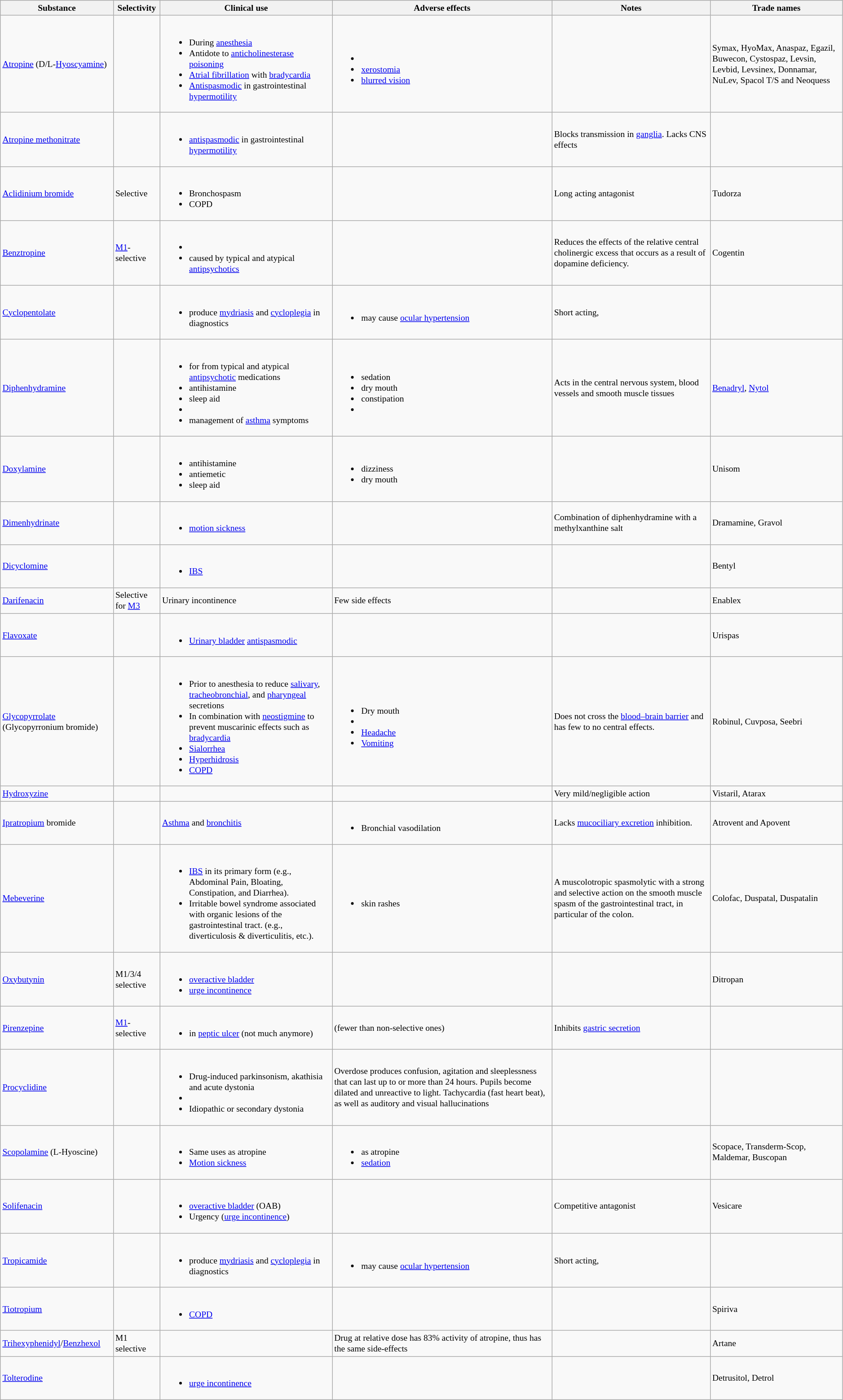<table class="wikitable" style="font-size:small;">
<tr>
<th>Substance</th>
<th>Selectivity</th>
<th>Clinical use</th>
<th>Adverse effects</th>
<th>Notes</th>
<th>Trade names</th>
</tr>
<tr>
<td><a href='#'>Atropine</a> (D/L-<a href='#'>Hyoscyamine</a>)</td>
<td></td>
<td><br><ul><li>During <a href='#'>anesthesia</a></li><li>Antidote to <a href='#'>anticholinesterase poisoning</a></li><li><a href='#'>Atrial fibrillation</a> with <a href='#'>bradycardia</a></li><li><a href='#'>Antispasmodic</a> in gastrointestinal <a href='#'>hypermotility</a></li></ul></td>
<td><br><ul><li><a href='#'></a></li><li><a href='#'>xerostomia</a></li><li><a href='#'>blurred vision</a></li></ul></td>
<td></td>
<td>Symax, HyoMax, Anaspaz, Egazil, Buwecon, Cystospaz, Levsin, Levbid, Levsinex, Donnamar, NuLev, Spacol T/S and Neoquess</td>
</tr>
<tr>
<td><a href='#'>Atropine methonitrate</a></td>
<td></td>
<td><br><ul><li><a href='#'>antispasmodic</a> in gastrointestinal <a href='#'>hypermotility</a></li></ul></td>
<td></td>
<td>Blocks transmission in <a href='#'>ganglia</a>. Lacks CNS effects</td>
<td></td>
</tr>
<tr>
<td><a href='#'>Aclidinium bromide</a></td>
<td>Selective</td>
<td><br><ul><li>Bronchospasm</li><li>COPD</li></ul></td>
<td></td>
<td>Long acting antagonist</td>
<td>Tudorza</td>
</tr>
<tr>
<td><a href='#'>Benztropine</a></td>
<td><a href='#'>M1</a>-selective</td>
<td><br><ul><li><a href='#'></a></li><li><a href='#'></a> caused by typical and atypical <a href='#'>antipsychotics</a></li></ul></td>
<td></td>
<td>Reduces the effects of the relative central cholinergic excess that occurs as a result of dopamine deficiency.</td>
<td>Cogentin</td>
</tr>
<tr>
<td><a href='#'>Cyclopentolate</a></td>
<td></td>
<td><br><ul><li>produce <a href='#'>mydriasis</a> and <a href='#'>cycloplegia</a> in diagnostics</li></ul></td>
<td><br><ul><li>may cause <a href='#'>ocular hypertension</a></li></ul></td>
<td>Short acting, </td>
<td></td>
</tr>
<tr>
<td><a href='#'>Diphenhydramine</a></td>
<td></td>
<td><br><ul><li>for <a href='#'></a> from typical and atypical <a href='#'>antipsychotic</a> medications</li><li>antihistamine</li><li>sleep aid</li><li><a href='#'></a></li><li>management of <a href='#'>asthma</a> symptoms</li></ul></td>
<td><br><ul><li>sedation</li><li>dry mouth</li><li>constipation</li><li><a href='#'></a></li></ul></td>
<td>Acts in the central nervous system, blood vessels and smooth muscle tissues</td>
<td><a href='#'>Benadryl</a>, <a href='#'>Nytol</a></td>
</tr>
<tr>
<td><a href='#'>Doxylamine</a></td>
<td></td>
<td><br><ul><li>antihistamine</li><li>antiemetic</li><li>sleep aid</li></ul></td>
<td><br><ul><li>dizziness</li><li>dry mouth</li></ul></td>
<td></td>
<td>Unisom</td>
</tr>
<tr>
<td><a href='#'>Dimenhydrinate</a></td>
<td></td>
<td><br><ul><li><a href='#'>motion sickness</a></li></ul></td>
<td></td>
<td>Combination of diphenhydramine with a methylxanthine salt</td>
<td>Dramamine, Gravol</td>
</tr>
<tr>
<td><a href='#'>Dicyclomine</a></td>
<td></td>
<td><br><ul><li><a href='#'>IBS</a></li></ul></td>
<td></td>
<td></td>
<td>Bentyl</td>
</tr>
<tr>
<td><a href='#'>Darifenacin</a></td>
<td>Selective for <a href='#'>M3</a></td>
<td>Urinary incontinence </td>
<td>Few side effects</td>
<td></td>
<td>Enablex</td>
</tr>
<tr>
<td><a href='#'>Flavoxate</a></td>
<td></td>
<td><br><ul><li><a href='#'>Urinary bladder</a> <a href='#'>antispasmodic</a></li></ul></td>
<td></td>
<td></td>
<td>Urispas</td>
</tr>
<tr>
<td><a href='#'>Glycopyrrolate</a> (Glycopyrronium bromide)</td>
<td></td>
<td><br><ul><li>Prior to anesthesia to reduce <a href='#'>salivary</a>, <a href='#'>tracheobronchial</a>, and <a href='#'>pharyngeal</a> secretions</li><li>In combination with <a href='#'>neostigmine</a> to prevent muscarinic effects such as <a href='#'>bradycardia</a></li><li><a href='#'>Sialorrhea</a></li><li><a href='#'>Hyperhidrosis</a></li><li><a href='#'>COPD</a></li></ul></td>
<td><br><ul><li>Dry mouth</li><li><a href='#'></a></li><li><a href='#'>Headache</a></li><li><a href='#'>Vomiting</a></li></ul></td>
<td>Does not cross the <a href='#'>blood–brain barrier</a> and has few to no central effects.</td>
<td>Robinul, Cuvposa, Seebri</td>
</tr>
<tr>
<td><a href='#'>Hydroxyzine</a></td>
<td></td>
<td></td>
<td></td>
<td>Very mild/negligible action</td>
<td>Vistaril, Atarax</td>
</tr>
<tr>
<td><a href='#'>Ipratropium</a> bromide</td>
<td></td>
<td><a href='#'>Asthma</a> and <a href='#'>bronchitis</a></td>
<td><br><ul><li>Bronchial vasodilation</li></ul></td>
<td>Lacks <a href='#'>mucociliary excretion</a> inhibition.</td>
<td>Atrovent and Apovent</td>
</tr>
<tr>
<td><a href='#'>Mebeverine</a></td>
<td></td>
<td><br><ul><li><a href='#'>IBS</a> in its primary form (e.g., Abdominal Pain, Bloating, Constipation, and Diarrhea).</li><li>Irritable bowel syndrome associated with organic lesions of the gastrointestinal tract. (e.g., diverticulosis & diverticulitis, etc.).</li></ul></td>
<td><br><ul><li>skin rashes</li></ul></td>
<td>A muscolotropic spasmolytic with a strong and selective action on the smooth muscle spasm of the gastrointestinal tract, in particular of the colon.</td>
<td>Colofac, Duspatal, Duspatalin</td>
</tr>
<tr>
<td><a href='#'>Oxybutynin</a></td>
<td>M1/3/4 selective</td>
<td><br><ul><li><a href='#'>overactive bladder</a></li><li><a href='#'>urge incontinence</a></li></ul></td>
<td></td>
<td></td>
<td>Ditropan</td>
</tr>
<tr>
<td><a href='#'>Pirenzepine</a></td>
<td><a href='#'>M1</a>-selective</td>
<td><br><ul><li>in <a href='#'>peptic ulcer</a> (not much anymore)</li></ul></td>
<td>(fewer than non-selective ones)</td>
<td>Inhibits <a href='#'>gastric secretion</a></td>
<td></td>
</tr>
<tr>
<td><a href='#'>Procyclidine</a></td>
<td></td>
<td><br><ul><li>Drug-induced parkinsonism, akathisia and acute dystonia</li><li><a href='#'></a></li><li>Idiopathic or secondary dystonia</li></ul></td>
<td>Overdose produces confusion, agitation and sleeplessness that can last up to or more than 24 hours. Pupils become dilated and unreactive to light. Tachycardia (fast heart beat), as well as auditory and visual hallucinations</td>
<td></td>
<td></td>
</tr>
<tr>
<td><a href='#'>Scopolamine</a> (L-Hyoscine)</td>
<td></td>
<td><br><ul><li>Same uses as atropine</li><li><a href='#'>Motion sickness</a></li></ul></td>
<td><br><ul><li>as atropine</li><li><a href='#'>sedation</a></li></ul></td>
<td></td>
<td>Scopace, Transderm-Scop, Maldemar, Buscopan</td>
</tr>
<tr>
<td><a href='#'>Solifenacin</a></td>
<td></td>
<td><br><ul><li><a href='#'>overactive bladder</a> (OAB)</li><li>Urgency (<a href='#'>urge incontinence</a>)</li></ul></td>
<td></td>
<td>Competitive antagonist</td>
<td>Vesicare</td>
</tr>
<tr>
<td><a href='#'>Tropicamide</a></td>
<td></td>
<td><br><ul><li>produce <a href='#'>mydriasis</a> and <a href='#'>cycloplegia</a> in diagnostics</li></ul></td>
<td><br><ul><li>may cause <a href='#'>ocular hypertension</a></li></ul></td>
<td>Short acting, </td>
<td></td>
</tr>
<tr>
<td><a href='#'>Tiotropium</a></td>
<td></td>
<td><br><ul><li><a href='#'>COPD</a></li></ul></td>
<td></td>
<td></td>
<td>Spiriva</td>
</tr>
<tr>
<td><a href='#'>Trihexyphenidyl</a>/<a href='#'>Benzhexol</a></td>
<td>M1 selective</td>
<td><a href='#'></a></td>
<td>Drug at relative dose has 83% activity of atropine, thus has the same side-effects</td>
<td></td>
<td>Artane</td>
</tr>
<tr>
<td><a href='#'>Tolterodine</a></td>
<td></td>
<td><br><ul><li><a href='#'>urge incontinence</a></li></ul></td>
<td></td>
<td></td>
<td>Detrusitol, Detrol</td>
</tr>
</table>
